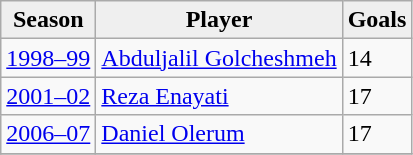<table class="wikitable sortable">
<tr>
<th style="background:#efefef;">Season</th>
<th style="background:#efefef;">Player</th>
<th style="background:#efefef;">Goals</th>
</tr>
<tr>
<td><a href='#'>1998–99</a></td>
<td> <a href='#'>Abduljalil Golcheshmeh</a></td>
<td>14</td>
</tr>
<tr>
<td><a href='#'>2001–02</a></td>
<td> <a href='#'>Reza Enayati</a></td>
<td>17</td>
</tr>
<tr>
<td><a href='#'>2006–07</a></td>
<td> <a href='#'>Daniel Olerum</a></td>
<td>17</td>
</tr>
<tr>
</tr>
</table>
